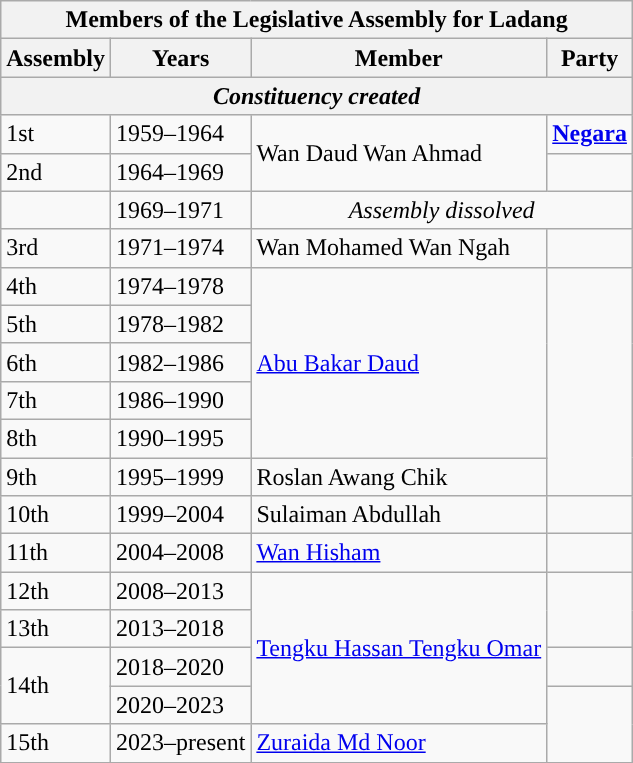<table class="wikitable">
<tr>
<th colspan="4">Members of the Legislative Assembly for Ladang</th>
</tr>
<tr>
<th>Assembly</th>
<th>Years</th>
<th>Member</th>
<th>Party</th>
</tr>
<tr>
<th colspan="4" align="center"><em>Constituency created</em></th>
</tr>
<tr>
<td>1st</td>
<td>1959–1964</td>
<td rowspan="2">Wan Daud Wan Ahmad</td>
<td><strong><a href='#'>Negara</a></strong></td>
</tr>
<tr>
<td>2nd</td>
<td>1964–1969</td>
<td></td>
</tr>
<tr>
<td></td>
<td>1969–1971</td>
<td colspan="2" align="center"><em>Assembly dissolved</em></td>
</tr>
<tr>
<td>3rd</td>
<td>1971–1974</td>
<td>Wan Mohamed Wan Ngah</td>
<td></td>
</tr>
<tr>
<td>4th</td>
<td>1974–1978</td>
<td rowspan="5"><a href='#'>Abu Bakar Daud</a></td>
<td rowspan="6"></td>
</tr>
<tr>
<td>5th</td>
<td>1978–1982</td>
</tr>
<tr>
<td>6th</td>
<td>1982–1986</td>
</tr>
<tr>
<td>7th</td>
<td>1986–1990</td>
</tr>
<tr>
<td>8th</td>
<td>1990–1995</td>
</tr>
<tr>
<td>9th</td>
<td>1995–1999</td>
<td>Roslan Awang Chik</td>
</tr>
<tr>
<td>10th</td>
<td>1999–2004</td>
<td>Sulaiman Abdullah</td>
<td></td>
</tr>
<tr>
<td>11th</td>
<td>2004–2008</td>
<td><a href='#'>Wan Hisham</a></td>
<td></td>
</tr>
<tr>
<td>12th</td>
<td>2008–2013</td>
<td rowspan="4"><a href='#'>Tengku Hassan Tengku Omar</a></td>
<td rowspan="2"></td>
</tr>
<tr>
<td>13th</td>
<td>2013–2018</td>
</tr>
<tr>
<td rowspan="2">14th</td>
<td>2018–2020</td>
<td></td>
</tr>
<tr>
<td>2020–2023</td>
<td rowspan="2"></td>
</tr>
<tr>
<td>15th</td>
<td>2023–present</td>
<td><a href='#'>Zuraida Md Noor</a></td>
</tr>
</table>
